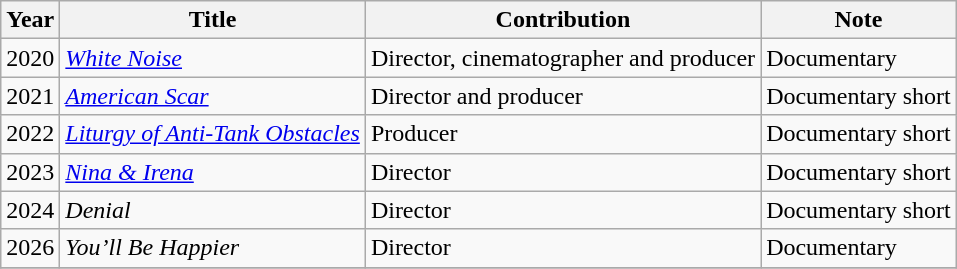<table class="wikitable sortable">
<tr>
<th>Year</th>
<th>Title</th>
<th>Contribution</th>
<th>Note</th>
</tr>
<tr>
<td>2020</td>
<td><em><a href='#'>White Noise</a></em></td>
<td>Director, cinematographer and producer</td>
<td>Documentary</td>
</tr>
<tr>
<td>2021</td>
<td><em><a href='#'>American Scar</a></em></td>
<td>Director and producer</td>
<td>Documentary short</td>
</tr>
<tr>
<td>2022</td>
<td><em><a href='#'>Liturgy of Anti-Tank Obstacles</a></em></td>
<td>Producer</td>
<td>Documentary short</td>
</tr>
<tr>
<td>2023</td>
<td><em><a href='#'>Nina & Irena</a></em></td>
<td>Director</td>
<td>Documentary short</td>
</tr>
<tr>
<td>2024</td>
<td><em>Denial</em></td>
<td>Director</td>
<td>Documentary short</td>
</tr>
<tr>
<td>2026</td>
<td><em>You’ll Be Happier</em></td>
<td>Director</td>
<td>Documentary</td>
</tr>
<tr>
</tr>
</table>
